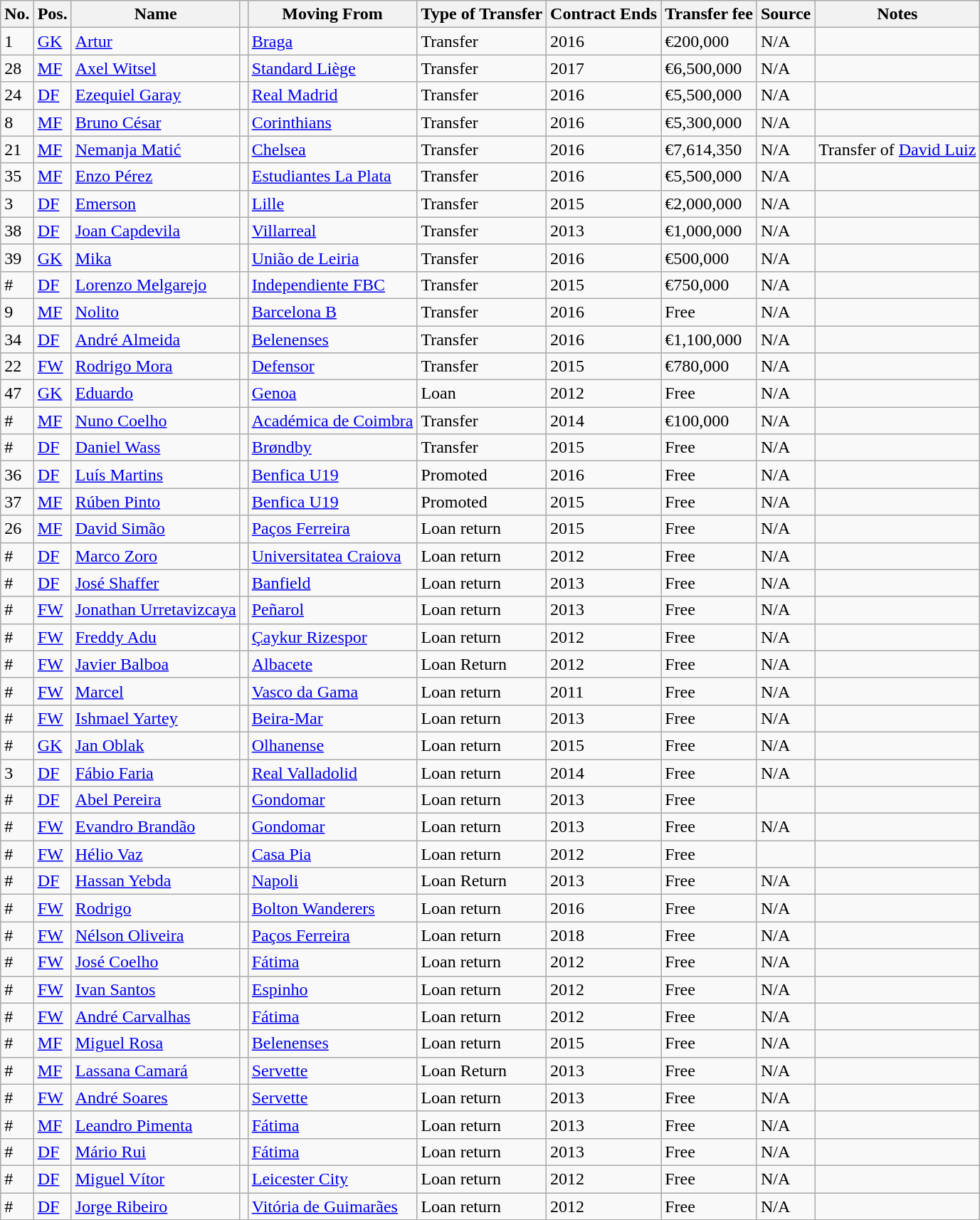<table class="wikitable sortable">
<tr>
<th>No.</th>
<th>Pos.</th>
<th>Name</th>
<th></th>
<th>Moving From</th>
<th>Type of Transfer</th>
<th>Contract Ends</th>
<th>Transfer fee</th>
<th>Source</th>
<th>Notes</th>
</tr>
<tr>
<td>1</td>
<td><a href='#'>GK</a></td>
<td> <a href='#'>Artur</a></td>
<td></td>
<td> <a href='#'>Braga</a></td>
<td>Transfer</td>
<td>2016</td>
<td>€200,000</td>
<td>N/A</td>
<td></td>
</tr>
<tr>
<td>28</td>
<td><a href='#'>MF</a></td>
<td> <a href='#'>Axel Witsel</a></td>
<td></td>
<td> <a href='#'>Standard Liège</a></td>
<td>Transfer</td>
<td>2017</td>
<td>€6,500,000</td>
<td>N/A</td>
<td></td>
</tr>
<tr>
<td>24</td>
<td><a href='#'>DF</a></td>
<td> <a href='#'>Ezequiel Garay</a></td>
<td></td>
<td> <a href='#'>Real Madrid</a></td>
<td>Transfer</td>
<td>2016</td>
<td>€5,500,000</td>
<td>N/A</td>
<td></td>
</tr>
<tr>
<td>8</td>
<td><a href='#'>MF</a></td>
<td> <a href='#'>Bruno César</a></td>
<td></td>
<td> <a href='#'>Corinthians</a></td>
<td>Transfer</td>
<td>2016</td>
<td>€5,300,000</td>
<td>N/A</td>
<td></td>
</tr>
<tr>
<td>21</td>
<td><a href='#'>MF</a></td>
<td> <a href='#'>Nemanja Matić</a></td>
<td></td>
<td> <a href='#'>Chelsea</a></td>
<td>Transfer</td>
<td>2016</td>
<td>€7,614,350</td>
<td>N/A</td>
<td>Transfer of <a href='#'>David Luiz</a></td>
</tr>
<tr>
<td>35</td>
<td><a href='#'>MF</a></td>
<td> <a href='#'>Enzo Pérez</a></td>
<td></td>
<td> <a href='#'>Estudiantes La Plata</a></td>
<td>Transfer</td>
<td>2016</td>
<td>€5,500,000</td>
<td>N/A</td>
<td></td>
</tr>
<tr>
<td>3</td>
<td><a href='#'>DF</a></td>
<td> <a href='#'>Emerson</a></td>
<td></td>
<td> <a href='#'>Lille</a></td>
<td>Transfer</td>
<td>2015</td>
<td>€2,000,000</td>
<td>N/A</td>
<td></td>
</tr>
<tr>
<td>38</td>
<td><a href='#'>DF</a></td>
<td> <a href='#'>Joan Capdevila</a></td>
<td></td>
<td> <a href='#'>Villarreal</a></td>
<td>Transfer</td>
<td>2013</td>
<td>€1,000,000</td>
<td>N/A</td>
<td></td>
</tr>
<tr>
<td>39</td>
<td><a href='#'>GK</a></td>
<td> <a href='#'>Mika</a></td>
<td></td>
<td> <a href='#'>União de Leiria</a></td>
<td>Transfer</td>
<td>2016</td>
<td>€500,000</td>
<td>N/A</td>
<td></td>
</tr>
<tr>
<td>#</td>
<td><a href='#'>DF</a></td>
<td> <a href='#'>Lorenzo Melgarejo</a></td>
<td></td>
<td> <a href='#'>Independiente FBC</a></td>
<td>Transfer</td>
<td>2015</td>
<td>€750,000</td>
<td>N/A</td>
<td></td>
</tr>
<tr>
<td>9</td>
<td><a href='#'>MF</a></td>
<td> <a href='#'>Nolito</a></td>
<td></td>
<td> <a href='#'>Barcelona B</a></td>
<td>Transfer</td>
<td>2016</td>
<td>Free</td>
<td>N/A</td>
<td></td>
</tr>
<tr>
<td>34</td>
<td><a href='#'>DF</a></td>
<td> <a href='#'>André Almeida</a></td>
<td></td>
<td> <a href='#'>Belenenses</a></td>
<td>Transfer</td>
<td>2016</td>
<td>€1,100,000</td>
<td>N/A</td>
<td></td>
</tr>
<tr>
<td>22</td>
<td><a href='#'>FW</a></td>
<td> <a href='#'>Rodrigo Mora</a></td>
<td></td>
<td> <a href='#'>Defensor</a></td>
<td>Transfer</td>
<td>2015</td>
<td>€780,000</td>
<td>N/A</td>
<td></td>
</tr>
<tr>
<td>47</td>
<td><a href='#'>GK</a></td>
<td> <a href='#'>Eduardo</a></td>
<td></td>
<td> <a href='#'>Genoa</a></td>
<td>Loan</td>
<td>2012</td>
<td>Free</td>
<td>N/A</td>
<td></td>
</tr>
<tr>
<td>#</td>
<td><a href='#'>MF</a></td>
<td> <a href='#'>Nuno Coelho</a></td>
<td></td>
<td> <a href='#'>Académica de Coimbra</a></td>
<td>Transfer</td>
<td>2014</td>
<td>€100,000</td>
<td>N/A</td>
<td></td>
</tr>
<tr>
<td>#</td>
<td><a href='#'>DF</a></td>
<td> <a href='#'>Daniel Wass</a></td>
<td></td>
<td> <a href='#'>Brøndby</a></td>
<td>Transfer</td>
<td>2015</td>
<td>Free</td>
<td>N/A</td>
<td></td>
</tr>
<tr>
<td>36</td>
<td><a href='#'>DF</a></td>
<td> <a href='#'>Luís Martins</a></td>
<td></td>
<td> <a href='#'>Benfica U19</a></td>
<td>Promoted</td>
<td>2016</td>
<td>Free</td>
<td>N/A</td>
<td></td>
</tr>
<tr>
<td>37</td>
<td><a href='#'>MF</a></td>
<td> <a href='#'>Rúben Pinto</a></td>
<td></td>
<td> <a href='#'>Benfica U19</a></td>
<td>Promoted</td>
<td>2015</td>
<td>Free</td>
<td>N/A</td>
<td></td>
</tr>
<tr>
<td>26</td>
<td><a href='#'>MF</a></td>
<td> <a href='#'>David Simão</a></td>
<td></td>
<td> <a href='#'>Paços Ferreira</a></td>
<td>Loan return</td>
<td>2015</td>
<td>Free</td>
<td>N/A</td>
<td></td>
</tr>
<tr>
<td>#</td>
<td><a href='#'>DF</a></td>
<td> <a href='#'>Marco Zoro</a></td>
<td></td>
<td> <a href='#'>Universitatea Craiova</a></td>
<td>Loan return</td>
<td>2012</td>
<td>Free</td>
<td>N/A</td>
<td></td>
</tr>
<tr>
<td>#</td>
<td><a href='#'>DF</a></td>
<td> <a href='#'>José Shaffer</a></td>
<td></td>
<td> <a href='#'>Banfield</a></td>
<td>Loan return</td>
<td>2013</td>
<td>Free</td>
<td>N/A</td>
<td></td>
</tr>
<tr>
<td>#</td>
<td><a href='#'>FW</a></td>
<td> <a href='#'>Jonathan Urretavizcaya</a></td>
<td></td>
<td> <a href='#'>Peñarol</a></td>
<td>Loan return</td>
<td>2013</td>
<td>Free</td>
<td>N/A</td>
<td></td>
</tr>
<tr>
<td>#</td>
<td><a href='#'>FW</a></td>
<td> <a href='#'>Freddy Adu</a></td>
<td></td>
<td> <a href='#'>Çaykur Rizespor</a></td>
<td>Loan return</td>
<td>2012</td>
<td>Free</td>
<td>N/A</td>
<td></td>
</tr>
<tr>
<td>#</td>
<td><a href='#'>FW</a></td>
<td> <a href='#'>Javier Balboa</a></td>
<td></td>
<td> <a href='#'>Albacete</a></td>
<td>Loan Return</td>
<td>2012</td>
<td>Free</td>
<td>N/A</td>
<td></td>
</tr>
<tr>
<td>#</td>
<td><a href='#'>FW</a></td>
<td> <a href='#'>Marcel</a></td>
<td></td>
<td> <a href='#'>Vasco da Gama</a></td>
<td>Loan return</td>
<td>2011</td>
<td>Free</td>
<td>N/A</td>
<td></td>
</tr>
<tr>
<td>#</td>
<td><a href='#'>FW</a></td>
<td> <a href='#'>Ishmael Yartey</a></td>
<td></td>
<td> <a href='#'>Beira-Mar</a></td>
<td>Loan return</td>
<td>2013</td>
<td>Free</td>
<td>N/A</td>
<td></td>
</tr>
<tr>
<td>#</td>
<td><a href='#'>GK</a></td>
<td> <a href='#'>Jan Oblak</a></td>
<td></td>
<td> <a href='#'>Olhanense</a></td>
<td>Loan return</td>
<td>2015</td>
<td>Free</td>
<td>N/A</td>
<td></td>
</tr>
<tr>
<td>3</td>
<td><a href='#'>DF</a></td>
<td> <a href='#'>Fábio Faria</a></td>
<td></td>
<td> <a href='#'>Real Valladolid</a></td>
<td>Loan return</td>
<td>2014</td>
<td>Free</td>
<td>N/A</td>
<td></td>
</tr>
<tr>
<td>#</td>
<td><a href='#'>DF</a></td>
<td> <a href='#'>Abel Pereira</a></td>
<td></td>
<td> <a href='#'>Gondomar</a></td>
<td>Loan return</td>
<td>2013</td>
<td>Free</td>
<td></td>
<td></td>
</tr>
<tr>
<td>#</td>
<td><a href='#'>FW</a></td>
<td> <a href='#'>Evandro Brandão</a></td>
<td></td>
<td> <a href='#'>Gondomar</a></td>
<td>Loan return</td>
<td>2013</td>
<td>Free</td>
<td>N/A</td>
<td></td>
</tr>
<tr>
<td>#</td>
<td><a href='#'>FW</a></td>
<td> <a href='#'>Hélio Vaz</a></td>
<td></td>
<td> <a href='#'>Casa Pia</a></td>
<td>Loan return</td>
<td>2012</td>
<td>Free</td>
<td></td>
<td></td>
</tr>
<tr>
<td>#</td>
<td><a href='#'>DF</a></td>
<td> <a href='#'>Hassan Yebda</a></td>
<td></td>
<td> <a href='#'>Napoli</a></td>
<td>Loan Return</td>
<td>2013</td>
<td>Free</td>
<td>N/A</td>
<td></td>
</tr>
<tr>
<td>#</td>
<td><a href='#'>FW</a></td>
<td> <a href='#'>Rodrigo</a></td>
<td></td>
<td> <a href='#'>Bolton Wanderers</a></td>
<td>Loan return</td>
<td>2016</td>
<td>Free</td>
<td>N/A</td>
<td></td>
</tr>
<tr>
<td>#</td>
<td><a href='#'>FW</a></td>
<td> <a href='#'>Nélson Oliveira</a></td>
<td></td>
<td> <a href='#'>Paços Ferreira</a></td>
<td>Loan return</td>
<td>2018</td>
<td>Free</td>
<td>N/A</td>
<td></td>
</tr>
<tr>
<td>#</td>
<td><a href='#'>FW</a></td>
<td> <a href='#'>José Coelho</a></td>
<td></td>
<td> <a href='#'>Fátima</a></td>
<td>Loan return</td>
<td>2012</td>
<td>Free</td>
<td>N/A</td>
<td></td>
</tr>
<tr>
<td>#</td>
<td><a href='#'>FW</a></td>
<td> <a href='#'>Ivan Santos</a></td>
<td></td>
<td> <a href='#'>Espinho</a></td>
<td>Loan return</td>
<td>2012</td>
<td>Free</td>
<td>N/A</td>
<td></td>
</tr>
<tr>
<td>#</td>
<td><a href='#'>FW</a></td>
<td> <a href='#'>André Carvalhas</a></td>
<td></td>
<td> <a href='#'>Fátima</a></td>
<td>Loan return</td>
<td>2012</td>
<td>Free</td>
<td>N/A</td>
<td></td>
</tr>
<tr>
<td>#</td>
<td><a href='#'>MF</a></td>
<td> <a href='#'>Miguel Rosa</a></td>
<td></td>
<td> <a href='#'>Belenenses</a></td>
<td>Loan return</td>
<td>2015</td>
<td>Free</td>
<td>N/A</td>
<td></td>
</tr>
<tr>
<td>#</td>
<td><a href='#'>MF</a></td>
<td> <a href='#'>Lassana Camará</a></td>
<td></td>
<td> <a href='#'>Servette</a></td>
<td>Loan Return</td>
<td>2013</td>
<td>Free</td>
<td>N/A</td>
<td></td>
</tr>
<tr>
<td>#</td>
<td><a href='#'>FW</a></td>
<td> <a href='#'>André Soares</a></td>
<td></td>
<td> <a href='#'>Servette</a></td>
<td>Loan return</td>
<td>2013</td>
<td>Free</td>
<td>N/A</td>
<td></td>
</tr>
<tr>
<td>#</td>
<td><a href='#'>MF</a></td>
<td> <a href='#'>Leandro Pimenta</a></td>
<td></td>
<td> <a href='#'>Fátima</a></td>
<td>Loan return</td>
<td>2013</td>
<td>Free</td>
<td>N/A</td>
<td></td>
</tr>
<tr>
<td>#</td>
<td><a href='#'>DF</a></td>
<td> <a href='#'>Mário Rui</a></td>
<td></td>
<td> <a href='#'>Fátima</a></td>
<td>Loan return</td>
<td>2013</td>
<td>Free</td>
<td>N/A</td>
<td></td>
</tr>
<tr>
<td>#</td>
<td><a href='#'>DF</a></td>
<td> <a href='#'>Miguel Vítor</a></td>
<td></td>
<td> <a href='#'>Leicester City</a></td>
<td>Loan return</td>
<td>2012</td>
<td>Free</td>
<td>N/A</td>
<td></td>
</tr>
<tr>
<td>#</td>
<td><a href='#'>DF</a></td>
<td> <a href='#'>Jorge Ribeiro</a></td>
<td></td>
<td> <a href='#'>Vitória de Guimarães</a></td>
<td>Loan return</td>
<td>2012</td>
<td>Free</td>
<td>N/A</td>
<td></td>
</tr>
</table>
